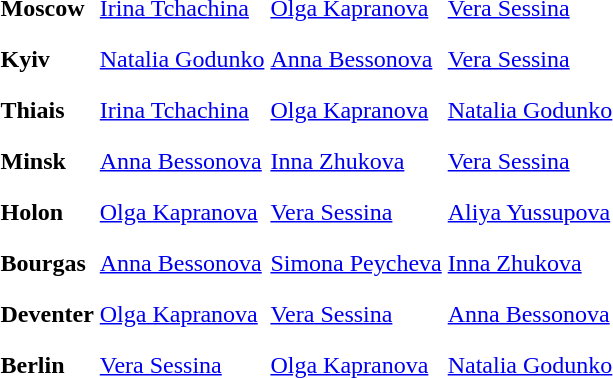<table>
<tr>
<th scope=row style="text-align:left">Moscow</th>
<td style="height:30px;"> <a href='#'>Irina Tchachina</a></td>
<td style="height:30px;"> <a href='#'>Olga Kapranova</a></td>
<td style="height:30px;"> <a href='#'>Vera Sessina</a></td>
</tr>
<tr>
<th scope=row style="text-align:left">Kyiv</th>
<td style="height:30px;"> <a href='#'>Natalia Godunko</a></td>
<td style="height:30px;"> <a href='#'>Anna Bessonova</a></td>
<td style="height:30px;"> <a href='#'>Vera Sessina</a></td>
</tr>
<tr>
<th scope=row style="text-align:left">Thiais</th>
<td style="height:30px;"> <a href='#'>Irina Tchachina</a></td>
<td style="height:30px;"> <a href='#'>Olga Kapranova</a></td>
<td style="height:30px;"> <a href='#'>Natalia Godunko</a></td>
</tr>
<tr>
<th scope=row style="text-align:left">Minsk</th>
<td style="height:30px;"> <a href='#'>Anna Bessonova</a></td>
<td style="height:30px;"> <a href='#'>Inna Zhukova</a></td>
<td style="height:30px;"> <a href='#'>Vera Sessina</a></td>
</tr>
<tr>
<th scope=row style="text-align:left">Holon</th>
<td style="height:30px;"> <a href='#'>Olga Kapranova</a></td>
<td style="height:30px;"> <a href='#'>Vera Sessina</a></td>
<td style="height:30px;"> <a href='#'>Aliya Yussupova</a></td>
</tr>
<tr>
<th scope=row style="text-align:left">Bourgas</th>
<td style="height:30px;"> <a href='#'>Anna Bessonova</a></td>
<td style="height:30px;"> <a href='#'>Simona Peycheva</a></td>
<td style="height:30px;"> <a href='#'>Inna Zhukova</a></td>
</tr>
<tr>
<th scope=row style="text-align:left">Deventer</th>
<td style="height:30px;"> <a href='#'>Olga Kapranova</a></td>
<td style="height:30px;"> <a href='#'>Vera Sessina</a></td>
<td style="height:30px;"> <a href='#'>Anna Bessonova</a></td>
</tr>
<tr>
<th scope=row style="text-align:left">Berlin</th>
<td style="height:30px;"> <a href='#'>Vera Sessina</a></td>
<td style="height:30px;"> <a href='#'>Olga Kapranova</a></td>
<td style="height:30px;"> <a href='#'>Natalia Godunko</a></td>
</tr>
<tr>
</tr>
</table>
